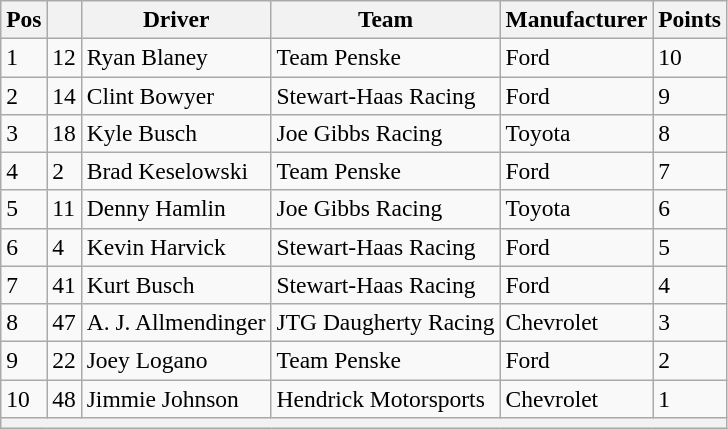<table class="wikitable" style="font-size:98%">
<tr>
<th>Pos</th>
<th></th>
<th>Driver</th>
<th>Team</th>
<th>Manufacturer</th>
<th>Points</th>
</tr>
<tr>
<td>1</td>
<td>12</td>
<td>Ryan Blaney</td>
<td>Team Penske</td>
<td>Ford</td>
<td>10</td>
</tr>
<tr>
<td>2</td>
<td>14</td>
<td>Clint Bowyer</td>
<td>Stewart-Haas Racing</td>
<td>Ford</td>
<td>9</td>
</tr>
<tr>
<td>3</td>
<td>18</td>
<td>Kyle Busch</td>
<td>Joe Gibbs Racing</td>
<td>Toyota</td>
<td>8</td>
</tr>
<tr>
<td>4</td>
<td>2</td>
<td>Brad Keselowski</td>
<td>Team Penske</td>
<td>Ford</td>
<td>7</td>
</tr>
<tr>
<td>5</td>
<td>11</td>
<td>Denny Hamlin</td>
<td>Joe Gibbs Racing</td>
<td>Toyota</td>
<td>6</td>
</tr>
<tr>
<td>6</td>
<td>4</td>
<td>Kevin Harvick</td>
<td>Stewart-Haas Racing</td>
<td>Ford</td>
<td>5</td>
</tr>
<tr>
<td>7</td>
<td>41</td>
<td>Kurt Busch</td>
<td>Stewart-Haas Racing</td>
<td>Ford</td>
<td>4</td>
</tr>
<tr>
<td>8</td>
<td>47</td>
<td>A. J. Allmendinger</td>
<td>JTG Daugherty Racing</td>
<td>Chevrolet</td>
<td>3</td>
</tr>
<tr>
<td>9</td>
<td>22</td>
<td>Joey Logano</td>
<td>Team Penske</td>
<td>Ford</td>
<td>2</td>
</tr>
<tr>
<td>10</td>
<td>48</td>
<td>Jimmie Johnson</td>
<td>Hendrick Motorsports</td>
<td>Chevrolet</td>
<td>1</td>
</tr>
<tr>
<th colspan="6"></th>
</tr>
</table>
